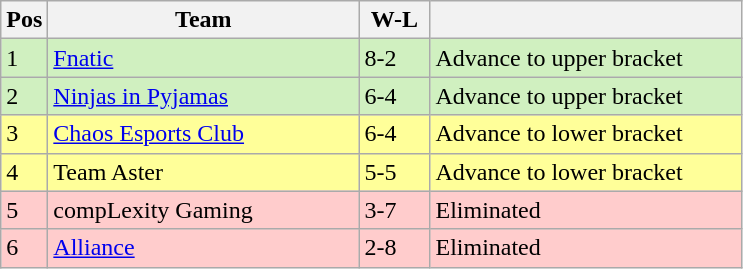<table class="wikitable">
<tr>
<th width="20px">Pos</th>
<th width="200px">Team</th>
<th width="40px">W-L</th>
<th width="200px"></th>
</tr>
<tr style="background: #D0F0C0;">
<td>1</td>
<td><a href='#'>Fnatic</a></td>
<td>8-2</td>
<td>Advance to upper bracket</td>
</tr>
<tr style="background: #D0F0C0;">
<td>2</td>
<td><a href='#'>Ninjas in Pyjamas</a></td>
<td>6-4</td>
<td>Advance to upper bracket</td>
</tr>
<tr style="background: #FFFF99;">
<td>3</td>
<td><a href='#'>Chaos Esports Club</a></td>
<td>6-4</td>
<td>Advance to lower bracket</td>
</tr>
<tr style="background: #FFFF99;">
<td>4</td>
<td>Team Aster</td>
<td>5-5</td>
<td>Advance to lower bracket</td>
</tr>
<tr style="background: #FFCCCC;">
<td>5</td>
<td>compLexity Gaming</td>
<td>3-7</td>
<td>Eliminated</td>
</tr>
<tr style="background: #FFCCCC;">
<td>6</td>
<td><a href='#'>Alliance</a></td>
<td>2-8</td>
<td>Eliminated</td>
</tr>
</table>
